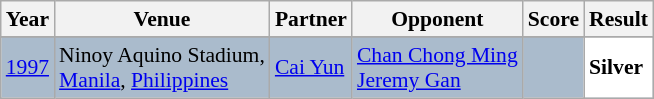<table class="sortable wikitable" style="font-size: 90%;">
<tr>
<th>Year</th>
<th>Venue</th>
<th>Partner</th>
<th>Opponent</th>
<th>Score</th>
<th>Result</th>
</tr>
<tr>
</tr>
<tr style="background:#AABBCC">
<td align="center"><a href='#'>1997</a></td>
<td align="left">Ninoy Aquino Stadium,<br><a href='#'>Manila</a>, <a href='#'>Philippines</a></td>
<td align="left"> <a href='#'>Cai Yun</a></td>
<td align="left"> <a href='#'>Chan Chong Ming</a> <br>  <a href='#'>Jeremy Gan</a></td>
<td align="left"></td>
<td style="text-align:left; background:white"> <strong>Silver</strong></td>
</tr>
</table>
